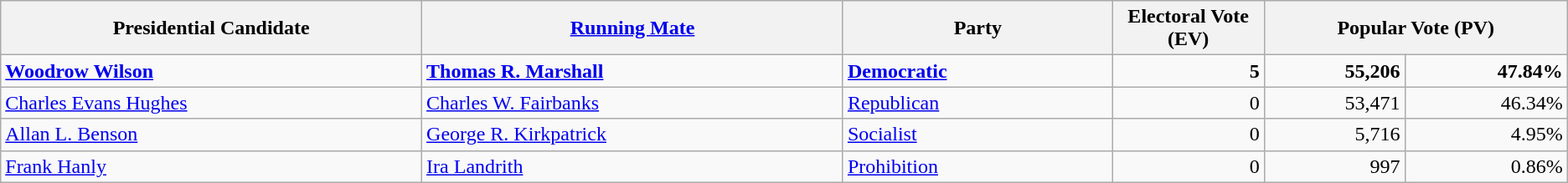<table class="wikitable">
<tr>
<th width="25%">Presidential Candidate</th>
<th width="25%"><a href='#'>Running Mate</a></th>
<th width="16%">Party</th>
<th width="9%">Electoral Vote (EV)</th>
<th colspan="2" width="18%">Popular Vote (PV)</th>
</tr>
<tr>
<td><strong><a href='#'>Woodrow Wilson</a></strong></td>
<td><strong><a href='#'>Thomas R. Marshall</a></strong></td>
<td><strong><a href='#'>Democratic</a></strong></td>
<td align="right"><strong>5</strong></td>
<td align="right"><strong>55,206</strong></td>
<td align="right"><strong>47.84%</strong></td>
</tr>
<tr>
<td><a href='#'>Charles Evans Hughes</a></td>
<td><a href='#'>Charles W. Fairbanks</a></td>
<td><a href='#'>Republican</a></td>
<td align="right">0</td>
<td align="right">53,471</td>
<td align="right">46.34%</td>
</tr>
<tr>
<td><a href='#'>Allan L. Benson</a></td>
<td><a href='#'>George R. Kirkpatrick</a></td>
<td><a href='#'>Socialist</a></td>
<td align="right">0</td>
<td align="right">5,716</td>
<td align="right">4.95%</td>
</tr>
<tr>
<td><a href='#'>Frank Hanly</a></td>
<td><a href='#'>Ira Landrith</a></td>
<td><a href='#'>Prohibition</a></td>
<td align="right">0</td>
<td align="right">997</td>
<td align="right">0.86%</td>
</tr>
</table>
